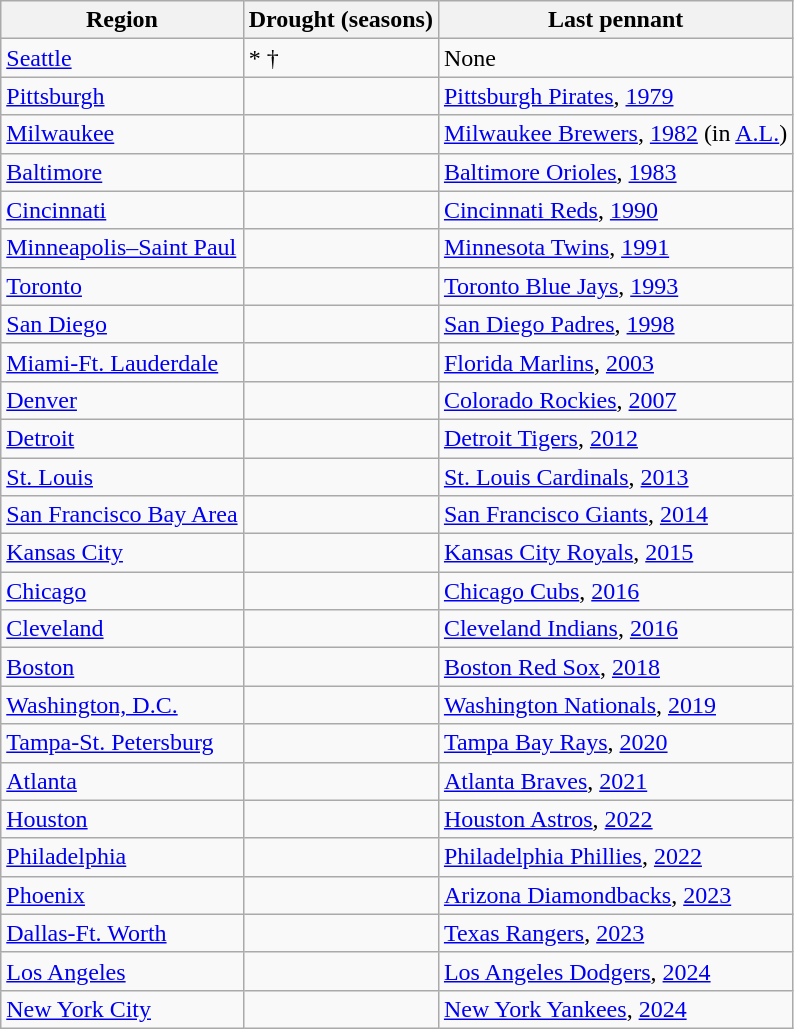<table class="wikitable sortable">
<tr>
<th>Region</th>
<th>Drought (seasons)</th>
<th>Last pennant</th>
</tr>
<tr>
<td><a href='#'>Seattle</a></td>
<td>* †</td>
<td>None</td>
</tr>
<tr>
<td><a href='#'>Pittsburgh</a></td>
<td></td>
<td><a href='#'>Pittsburgh Pirates</a>, <a href='#'>1979</a></td>
</tr>
<tr>
<td><a href='#'>Milwaukee</a></td>
<td></td>
<td><a href='#'>Milwaukee Brewers</a>, <a href='#'>1982</a> (in <a href='#'>A.L.</a>)</td>
</tr>
<tr>
<td><a href='#'>Baltimore</a></td>
<td></td>
<td><a href='#'>Baltimore Orioles</a>, <a href='#'>1983</a></td>
</tr>
<tr>
<td><a href='#'>Cincinnati</a></td>
<td></td>
<td><a href='#'>Cincinnati Reds</a>, <a href='#'>1990</a></td>
</tr>
<tr>
<td><a href='#'>Minneapolis–Saint Paul</a></td>
<td></td>
<td><a href='#'>Minnesota Twins</a>, <a href='#'>1991</a></td>
</tr>
<tr>
<td><a href='#'>Toronto</a></td>
<td></td>
<td><a href='#'>Toronto Blue Jays</a>, <a href='#'>1993</a></td>
</tr>
<tr>
<td><a href='#'>San Diego</a></td>
<td></td>
<td><a href='#'>San Diego Padres</a>, <a href='#'>1998</a></td>
</tr>
<tr>
<td><a href='#'>Miami-Ft. Lauderdale</a></td>
<td></td>
<td><a href='#'>Florida Marlins</a>, <a href='#'>2003</a></td>
</tr>
<tr>
<td><a href='#'>Denver</a></td>
<td></td>
<td><a href='#'>Colorado Rockies</a>, <a href='#'>2007</a></td>
</tr>
<tr>
<td><a href='#'>Detroit</a></td>
<td></td>
<td><a href='#'>Detroit Tigers</a>, <a href='#'>2012</a></td>
</tr>
<tr>
<td><a href='#'>St. Louis</a></td>
<td></td>
<td><a href='#'>St. Louis Cardinals</a>, <a href='#'>2013</a></td>
</tr>
<tr>
<td><a href='#'>San Francisco Bay Area</a></td>
<td></td>
<td><a href='#'>San Francisco Giants</a>, <a href='#'>2014</a></td>
</tr>
<tr>
<td><a href='#'>Kansas City</a></td>
<td></td>
<td><a href='#'>Kansas City Royals</a>, <a href='#'>2015</a></td>
</tr>
<tr>
<td><a href='#'>Chicago</a></td>
<td></td>
<td><a href='#'>Chicago Cubs</a>, <a href='#'>2016</a></td>
</tr>
<tr>
<td><a href='#'>Cleveland</a></td>
<td></td>
<td><a href='#'>Cleveland Indians</a>, <a href='#'>2016</a></td>
</tr>
<tr>
<td><a href='#'>Boston</a></td>
<td></td>
<td><a href='#'>Boston Red Sox</a>, <a href='#'>2018</a></td>
</tr>
<tr>
<td><a href='#'>Washington, D.C.</a></td>
<td></td>
<td><a href='#'>Washington Nationals</a>, <a href='#'>2019</a></td>
</tr>
<tr>
<td><a href='#'>Tampa-St. Petersburg</a></td>
<td></td>
<td><a href='#'>Tampa Bay Rays</a>, <a href='#'>2020</a></td>
</tr>
<tr>
<td><a href='#'>Atlanta</a></td>
<td></td>
<td><a href='#'>Atlanta Braves</a>, <a href='#'>2021</a></td>
</tr>
<tr>
<td><a href='#'>Houston</a></td>
<td></td>
<td><a href='#'>Houston Astros</a>, <a href='#'>2022</a></td>
</tr>
<tr>
<td><a href='#'>Philadelphia</a></td>
<td></td>
<td><a href='#'>Philadelphia Phillies</a>, <a href='#'>2022</a></td>
</tr>
<tr>
<td><a href='#'>Phoenix</a></td>
<td></td>
<td><a href='#'>Arizona Diamondbacks</a>, <a href='#'>2023</a></td>
</tr>
<tr>
<td><a href='#'>Dallas-Ft. Worth</a></td>
<td></td>
<td><a href='#'>Texas Rangers</a>, <a href='#'>2023</a></td>
</tr>
<tr>
<td><a href='#'>Los Angeles</a></td>
<td></td>
<td><a href='#'>Los Angeles Dodgers</a>, <a href='#'>2024</a></td>
</tr>
<tr>
<td><a href='#'>New York City</a></td>
<td></td>
<td><a href='#'>New York Yankees</a>, <a href='#'>2024</a></td>
</tr>
</table>
